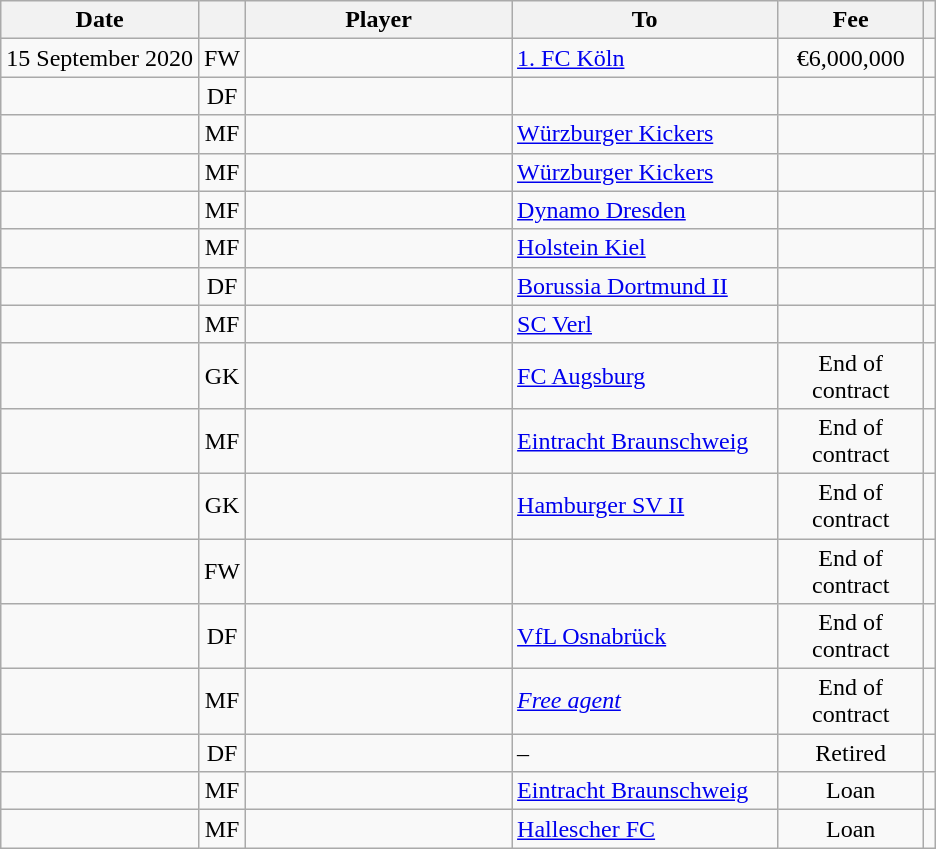<table class="wikitable sortable nowrap" style="text-align:center;">
<tr>
<th>Date</th>
<th></th>
<th width=170>Player</th>
<th width=170>To</th>
<th width=90>Fee</th>
<th class="unsortable"></th>
</tr>
<tr>
<td>15 September 2020</td>
<td>FW</td>
<td align="left"></td>
<td align="left"><a href='#'>1. FC Köln</a></td>
<td>€6,000,000</td>
<td></td>
</tr>
<tr>
<td></td>
<td>DF</td>
<td align="left"></td>
<td align="left"></td>
<td></td>
<td></td>
</tr>
<tr>
<td></td>
<td>MF</td>
<td align="left"></td>
<td align="left"><a href='#'>Würzburger Kickers</a></td>
<td></td>
<td></td>
</tr>
<tr>
<td></td>
<td>MF</td>
<td align="left"></td>
<td align="left"><a href='#'>Würzburger Kickers</a></td>
<td></td>
<td></td>
</tr>
<tr>
<td></td>
<td>MF</td>
<td align="left"></td>
<td align="left"><a href='#'>Dynamo Dresden</a></td>
<td></td>
<td></td>
</tr>
<tr>
<td></td>
<td>MF</td>
<td align="left"></td>
<td align="left"><a href='#'>Holstein Kiel</a></td>
<td></td>
<td></td>
</tr>
<tr>
<td></td>
<td>DF</td>
<td align="left"></td>
<td align="left"><a href='#'>Borussia Dortmund II</a></td>
<td></td>
<td></td>
</tr>
<tr>
<td></td>
<td>MF</td>
<td align="left"></td>
<td align="left"><a href='#'>SC Verl</a></td>
<td></td>
<td></td>
</tr>
<tr>
<td></td>
<td>GK</td>
<td align="left"></td>
<td align="left"><a href='#'>FC Augsburg</a></td>
<td>End of contract</td>
<td></td>
</tr>
<tr>
<td></td>
<td>MF</td>
<td align="left"></td>
<td align="left"><a href='#'>Eintracht Braunschweig</a></td>
<td>End of contract</td>
<td></td>
</tr>
<tr>
<td></td>
<td>GK</td>
<td align="left"></td>
<td align="left"><a href='#'>Hamburger SV II</a></td>
<td>End of contract</td>
<td></td>
</tr>
<tr>
<td></td>
<td>FW</td>
<td align="left"></td>
<td align="left"></td>
<td>End of contract</td>
<td></td>
</tr>
<tr>
<td></td>
<td>DF</td>
<td align="left"></td>
<td align="left"><a href='#'>VfL Osnabrück</a></td>
<td>End of contract</td>
<td></td>
</tr>
<tr>
<td></td>
<td>MF</td>
<td align="left"></td>
<td align="left"><em><a href='#'>Free agent</a></em></td>
<td>End of contract</td>
<td></td>
</tr>
<tr>
<td></td>
<td>DF</td>
<td align="left"></td>
<td align="left">–</td>
<td>Retired</td>
<td></td>
</tr>
<tr>
<td></td>
<td>MF</td>
<td align="left"></td>
<td align="left"><a href='#'>Eintracht Braunschweig</a></td>
<td>Loan</td>
<td></td>
</tr>
<tr>
<td></td>
<td>MF</td>
<td align="left"></td>
<td align="left"><a href='#'>Hallescher FC</a></td>
<td>Loan</td>
<td></td>
</tr>
</table>
